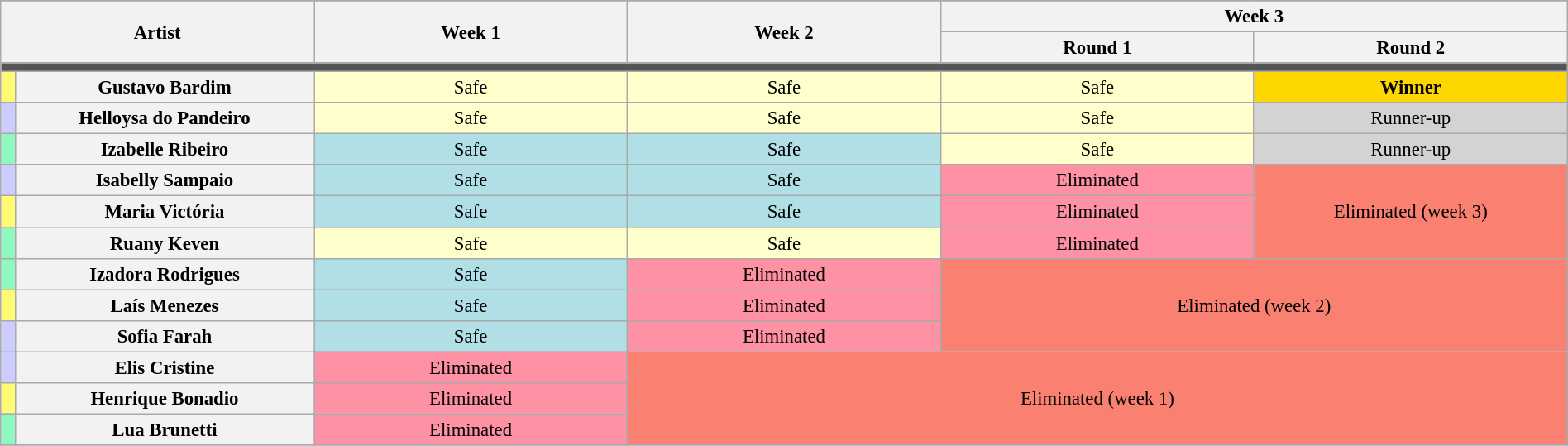<table class="wikitable" style="text-align:center; font-size:95%; width:100%;">
<tr>
</tr>
<tr>
<th width=15% rowspan=2 colspan=2>Artist</th>
<th width=15% rowspan=2>Week 1</th>
<th width=15% rowspan=2>Week 2</th>
<th width=30% colspan=2>Week 3</th>
</tr>
<tr>
<th width=15%>Round 1</th>
<th width=15%>Round 2</th>
</tr>
<tr>
<td colspan=6 bgcolor=555555></td>
</tr>
<tr>
<td bgcolor=FFFA73></td>
<th>Gustavo Bardim</th>
<td bgcolor=FFFFCC>Safe</td>
<td bgcolor=FFFFCC>Safe</td>
<td bgcolor=FFFFCC>Safe</td>
<td bgcolor=FFD700><strong>Winner</strong></td>
</tr>
<tr>
<td bgcolor=CCCCFF></td>
<th>Helloysa do Pandeiro</th>
<td bgcolor=FFFFCC>Safe</td>
<td bgcolor=FFFFCC>Safe</td>
<td bgcolor=FFFFCC>Safe</td>
<td bgcolor=D3D3D3>Runner-up</td>
</tr>
<tr>
<td bgcolor=8FF7C0></td>
<th>Izabelle Ribeiro</th>
<td bgcolor=B0E0E6>Safe</td>
<td bgcolor=B0E0E6>Safe</td>
<td bgcolor=FFFFCC>Safe</td>
<td bgcolor=D3D3D3>Runner-up</td>
</tr>
<tr>
<td bgcolor=CCCCFF></td>
<th>Isabelly Sampaio</th>
<td bgcolor=B0E0E6>Safe</td>
<td bgcolor=B0E0E6>Safe</td>
<td bgcolor=FF91A4>Eliminated</td>
<td bgcolor=FA8072 rowspan=3>Eliminated (week 3)</td>
</tr>
<tr>
<td bgcolor=FFFA73></td>
<th>Maria Victória</th>
<td bgcolor=B0E0E6>Safe</td>
<td bgcolor=B0E0E6>Safe</td>
<td bgcolor=FF91A4>Eliminated</td>
</tr>
<tr>
<td bgcolor=8FF7C0></td>
<th>Ruany Keven</th>
<td bgcolor=FFFFCC>Safe</td>
<td bgcolor=FFFFCC>Safe</td>
<td bgcolor=FF91A4>Eliminated</td>
</tr>
<tr>
<td bgcolor=8FF7C0></td>
<th>Izadora Rodrigues</th>
<td bgcolor=B0E0E6>Safe</td>
<td bgcolor=FF91A4>Eliminated</td>
<td bgcolor=FA8072 rowspan=3 colspan=2>Eliminated (week 2)</td>
</tr>
<tr>
<td bgcolor=FFFA73></td>
<th>Laís Menezes</th>
<td bgcolor=B0E0E6>Safe</td>
<td bgcolor=FF91A4>Eliminated</td>
</tr>
<tr>
<td bgcolor=CCCCFF></td>
<th>Sofia Farah</th>
<td bgcolor=B0E0E6>Safe</td>
<td bgcolor=FF91A4>Eliminated</td>
</tr>
<tr>
<td bgcolor=CCCCFF></td>
<th>Elis Cristine</th>
<td bgcolor=FF91A4>Eliminated</td>
<td bgcolor=FA8072 rowspan=3 colspan=3>Eliminated (week 1)</td>
</tr>
<tr>
<td bgcolor=FFFA73></td>
<th>Henrique Bonadio</th>
<td bgcolor=FF91A4>Eliminated</td>
</tr>
<tr>
<td bgcolor=8FF7C0></td>
<th>Lua Brunetti</th>
<td bgcolor=FF91A4>Eliminated</td>
</tr>
<tr>
</tr>
</table>
